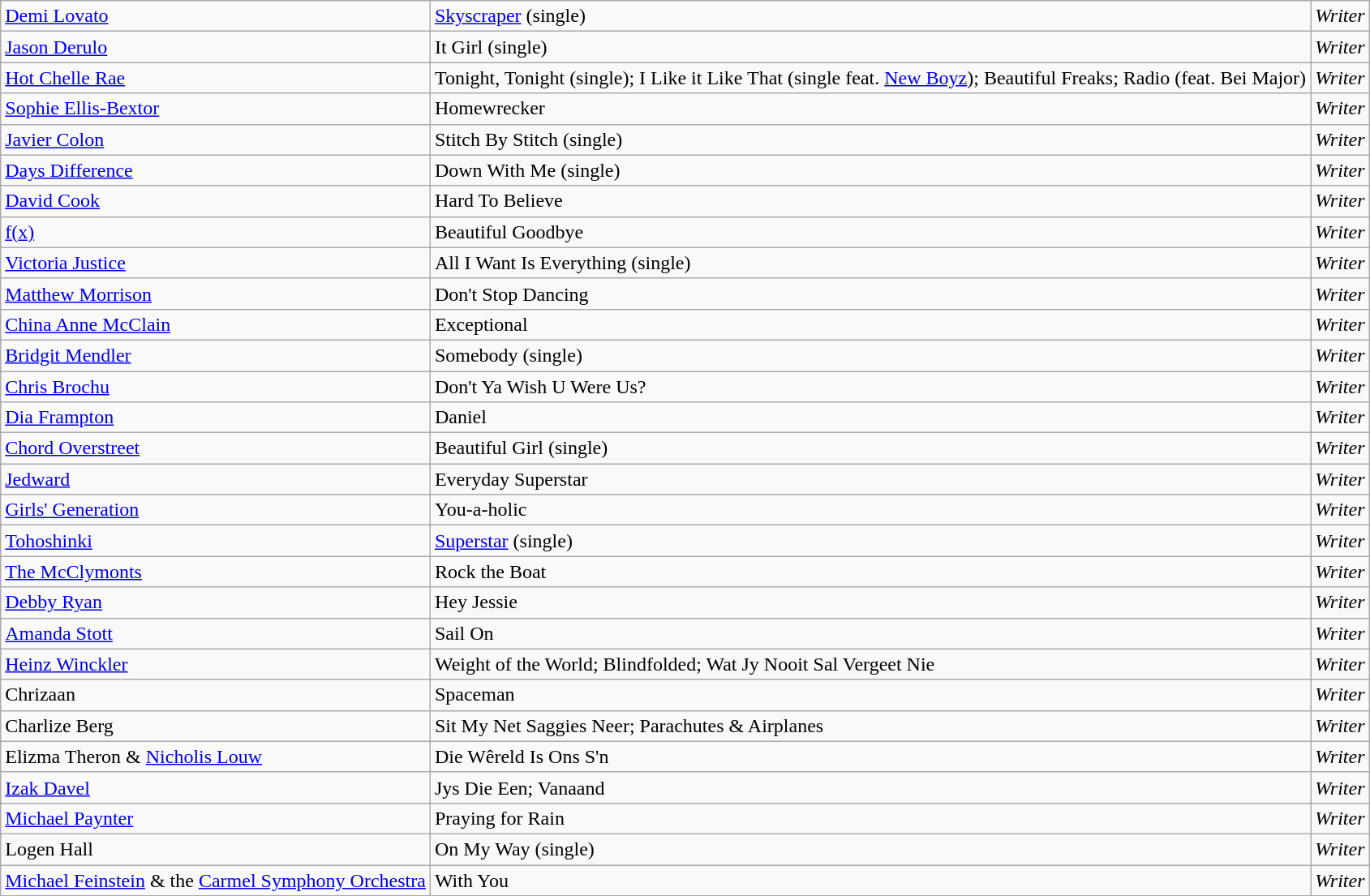<table class="wikitable">
<tr>
<td><a href='#'>Demi Lovato</a></td>
<td><a href='#'>Skyscraper</a> (single)</td>
<td><em>Writer</em></td>
</tr>
<tr>
<td><a href='#'>Jason Derulo</a></td>
<td>It Girl (single)</td>
<td><em>Writer</em></td>
</tr>
<tr>
<td><a href='#'>Hot Chelle Rae</a></td>
<td>Tonight, Tonight (single); I Like it Like That (single feat. <a href='#'>New Boyz</a>); Beautiful Freaks; Radio (feat. Bei Major)</td>
<td><em>Writer</em></td>
</tr>
<tr>
<td><a href='#'>Sophie Ellis-Bextor</a></td>
<td>Homewrecker</td>
<td><em>Writer</em></td>
</tr>
<tr>
<td><a href='#'>Javier Colon</a></td>
<td>Stitch By Stitch (single)</td>
<td><em>Writer</em></td>
</tr>
<tr>
<td><a href='#'>Days Difference</a></td>
<td>Down With Me (single)</td>
<td><em>Writer</em></td>
</tr>
<tr>
<td><a href='#'>David Cook</a></td>
<td>Hard To Believe</td>
<td><em>Writer</em></td>
</tr>
<tr>
<td><a href='#'>f(x)</a></td>
<td>Beautiful Goodbye</td>
<td><em>Writer</em></td>
</tr>
<tr>
<td><a href='#'>Victoria Justice</a></td>
<td>All I Want Is Everything (single)</td>
<td><em>Writer</em></td>
</tr>
<tr>
<td><a href='#'>Matthew Morrison</a></td>
<td>Don't Stop Dancing</td>
<td><em>Writer</em></td>
</tr>
<tr>
<td><a href='#'>China Anne McClain</a></td>
<td>Exceptional</td>
<td><em>Writer</em></td>
</tr>
<tr>
<td><a href='#'>Bridgit Mendler</a></td>
<td>Somebody (single)</td>
<td><em>Writer</em></td>
</tr>
<tr>
<td><a href='#'>Chris Brochu</a></td>
<td>Don't Ya Wish U Were Us?</td>
<td><em>Writer</em></td>
</tr>
<tr>
<td><a href='#'>Dia Frampton</a></td>
<td>Daniel</td>
<td><em>Writer</em></td>
</tr>
<tr>
<td><a href='#'>Chord Overstreet</a></td>
<td>Beautiful Girl (single)</td>
<td><em>Writer</em></td>
</tr>
<tr>
<td><a href='#'>Jedward</a></td>
<td>Everyday Superstar</td>
<td><em>Writer</em></td>
</tr>
<tr>
<td><a href='#'>Girls' Generation</a></td>
<td>You-a-holic</td>
<td><em>Writer</em></td>
</tr>
<tr>
<td><a href='#'>Tohoshinki</a></td>
<td><a href='#'>Superstar</a> (single)</td>
<td><em>Writer</em></td>
</tr>
<tr>
<td><a href='#'>The McClymonts</a></td>
<td>Rock the Boat</td>
<td><em>Writer</em></td>
</tr>
<tr>
<td><a href='#'>Debby Ryan</a></td>
<td>Hey Jessie</td>
<td><em>Writer</em></td>
</tr>
<tr>
<td><a href='#'>Amanda Stott</a></td>
<td>Sail On</td>
<td><em>Writer</em></td>
</tr>
<tr>
<td><a href='#'>Heinz Winckler</a></td>
<td>Weight of the World; Blindfolded; Wat Jy Nooit Sal Vergeet Nie</td>
<td><em>Writer</em></td>
</tr>
<tr>
<td>Chrizaan</td>
<td>Spaceman</td>
<td><em>Writer</em></td>
</tr>
<tr>
<td>Charlize Berg</td>
<td>Sit My Net Saggies Neer; Parachutes & Airplanes</td>
<td><em>Writer</em></td>
</tr>
<tr>
<td>Elizma Theron & <a href='#'>Nicholis Louw</a></td>
<td>Die Wêreld Is Ons S'n</td>
<td><em>Writer</em></td>
</tr>
<tr>
<td><a href='#'>Izak Davel</a></td>
<td>Jys Die Een; Vanaand</td>
<td><em>Writer</em></td>
</tr>
<tr>
<td><a href='#'>Michael Paynter</a></td>
<td>Praying for Rain</td>
<td><em>Writer</em></td>
</tr>
<tr>
<td>Logen Hall</td>
<td>On My Way (single)</td>
<td><em>Writer</em></td>
</tr>
<tr>
<td><a href='#'>Michael Feinstein</a> & the <a href='#'>Carmel Symphony Orchestra</a></td>
<td>With You</td>
<td><em>Writer</em></td>
</tr>
</table>
